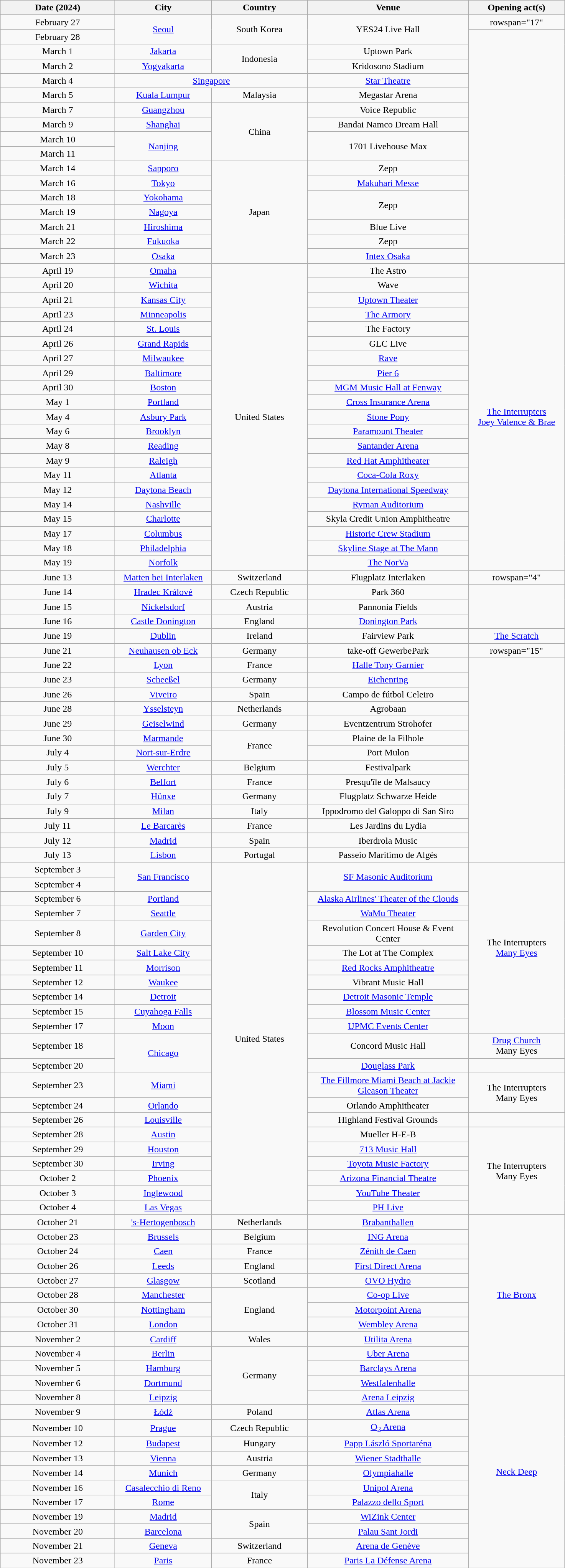<table class="wikitable plainrowheaders" style="text-align:center;">
<tr>
<th scope="col" style="width:12em;">Date (2024)</th>
<th scope="col" style="width:10em;">City</th>
<th scope="col" style="width:10em;">Country</th>
<th scope="col" style="width:17em;">Venue</th>
<th scope="col" style="width:10em;">Opening act(s)</th>
</tr>
<tr>
<td>February 27</td>
<td rowspan="2"><a href='#'>Seoul</a></td>
<td rowspan="2">South Korea</td>
<td rowspan="2">YES24 Live Hall</td>
<td>rowspan="17" </td>
</tr>
<tr>
<td>February 28</td>
</tr>
<tr>
<td>March 1</td>
<td><a href='#'>Jakarta</a></td>
<td rowspan="2">Indonesia</td>
<td>Uptown Park</td>
</tr>
<tr>
<td>March 2</td>
<td><a href='#'>Yogyakarta</a></td>
<td>Kridosono Stadium</td>
</tr>
<tr>
<td>March 4</td>
<td colspan="2"><a href='#'>Singapore</a></td>
<td><a href='#'>Star Theatre</a></td>
</tr>
<tr>
<td>March 5</td>
<td><a href='#'>Kuala Lumpur</a></td>
<td>Malaysia</td>
<td>Megastar Arena</td>
</tr>
<tr>
<td>March 7</td>
<td><a href='#'>Guangzhou</a></td>
<td rowspan="4">China</td>
<td>Voice Republic</td>
</tr>
<tr>
<td>March 9</td>
<td><a href='#'>Shanghai</a></td>
<td>Bandai Namco Dream Hall</td>
</tr>
<tr>
<td>March 10</td>
<td rowspan="2"><a href='#'>Nanjing</a></td>
<td rowspan="2">1701 Livehouse Max</td>
</tr>
<tr>
<td>March 11</td>
</tr>
<tr>
<td>March 14</td>
<td><a href='#'>Sapporo</a></td>
<td rowspan="7">Japan</td>
<td>Zepp</td>
</tr>
<tr>
<td>March 16</td>
<td><a href='#'>Tokyo</a></td>
<td><a href='#'>Makuhari Messe</a></td>
</tr>
<tr>
<td>March 18</td>
<td><a href='#'>Yokohama</a></td>
<td rowspan="2">Zepp</td>
</tr>
<tr>
<td>March 19</td>
<td><a href='#'>Nagoya</a></td>
</tr>
<tr>
<td>March 21</td>
<td><a href='#'>Hiroshima</a></td>
<td>Blue Live</td>
</tr>
<tr>
<td>March 22</td>
<td><a href='#'>Fukuoka</a></td>
<td>Zepp</td>
</tr>
<tr>
<td>March 23</td>
<td><a href='#'>Osaka</a></td>
<td><a href='#'>Intex Osaka</a></td>
</tr>
<tr>
<td>April 19</td>
<td><a href='#'>Omaha</a></td>
<td rowspan="21">United States</td>
<td>The Astro</td>
<td rowspan="21"><a href='#'>The Interrupters</a><br><a href='#'>Joey Valence & Brae</a></td>
</tr>
<tr>
<td>April 20</td>
<td><a href='#'>Wichita</a></td>
<td>Wave</td>
</tr>
<tr>
<td>April 21</td>
<td><a href='#'>Kansas City</a></td>
<td><a href='#'>Uptown Theater</a></td>
</tr>
<tr>
<td>April 23</td>
<td><a href='#'>Minneapolis</a></td>
<td><a href='#'>The Armory</a></td>
</tr>
<tr>
<td>April 24</td>
<td><a href='#'>St. Louis</a></td>
<td>The Factory</td>
</tr>
<tr>
<td>April 26</td>
<td><a href='#'>Grand Rapids</a></td>
<td>GLC Live</td>
</tr>
<tr>
<td>April 27</td>
<td><a href='#'>Milwaukee</a></td>
<td><a href='#'>Rave</a></td>
</tr>
<tr>
<td>April 29</td>
<td><a href='#'>Baltimore</a></td>
<td><a href='#'>Pier 6</a></td>
</tr>
<tr>
<td>April 30</td>
<td><a href='#'>Boston</a></td>
<td><a href='#'>MGM Music Hall at Fenway</a></td>
</tr>
<tr>
<td>May 1</td>
<td><a href='#'>Portland</a></td>
<td><a href='#'>Cross Insurance Arena</a></td>
</tr>
<tr>
<td>May 4</td>
<td><a href='#'>Asbury Park</a></td>
<td><a href='#'>Stone Pony</a></td>
</tr>
<tr>
<td>May 6</td>
<td><a href='#'>Brooklyn</a></td>
<td><a href='#'>Paramount Theater</a></td>
</tr>
<tr>
<td>May 8</td>
<td><a href='#'>Reading</a></td>
<td><a href='#'>Santander Arena</a></td>
</tr>
<tr>
<td>May 9</td>
<td><a href='#'>Raleigh</a></td>
<td><a href='#'>Red Hat Amphitheater</a></td>
</tr>
<tr>
<td>May 11</td>
<td><a href='#'>Atlanta</a></td>
<td><a href='#'>Coca-Cola Roxy</a></td>
</tr>
<tr>
<td>May 12</td>
<td><a href='#'>Daytona Beach</a></td>
<td><a href='#'>Daytona International Speedway</a></td>
</tr>
<tr>
<td>May 14</td>
<td><a href='#'>Nashville</a></td>
<td><a href='#'>Ryman Auditorium</a></td>
</tr>
<tr>
<td>May 15</td>
<td><a href='#'>Charlotte</a></td>
<td>Skyla Credit Union Amphitheatre</td>
</tr>
<tr>
<td>May 17</td>
<td><a href='#'>Columbus</a></td>
<td><a href='#'>Historic Crew Stadium</a></td>
</tr>
<tr>
<td>May 18</td>
<td><a href='#'>Philadelphia</a></td>
<td><a href='#'>Skyline Stage at The Mann</a></td>
</tr>
<tr>
<td>May 19</td>
<td><a href='#'>Norfolk</a></td>
<td><a href='#'>The NorVa</a></td>
</tr>
<tr>
<td>June 13</td>
<td><a href='#'>Matten bei Interlaken</a></td>
<td>Switzerland</td>
<td>Flugplatz Interlaken</td>
<td>rowspan="4" </td>
</tr>
<tr>
<td>June 14</td>
<td><a href='#'>Hradec Králové</a></td>
<td>Czech Republic</td>
<td>Park 360</td>
</tr>
<tr>
<td>June 15</td>
<td><a href='#'>Nickelsdorf</a></td>
<td>Austria</td>
<td>Pannonia Fields</td>
</tr>
<tr>
<td>June 16</td>
<td><a href='#'>Castle Donington</a></td>
<td>England</td>
<td><a href='#'>Donington Park</a></td>
</tr>
<tr>
<td>June 19</td>
<td><a href='#'>Dublin</a></td>
<td>Ireland</td>
<td>Fairview Park</td>
<td><a href='#'>The Scratch</a></td>
</tr>
<tr>
<td>June 21</td>
<td><a href='#'>Neuhausen ob Eck</a></td>
<td>Germany</td>
<td>take-off GewerbePark</td>
<td>rowspan="15" </td>
</tr>
<tr>
<td>June 22</td>
<td><a href='#'>Lyon</a></td>
<td>France</td>
<td><a href='#'>Halle Tony Garnier</a></td>
</tr>
<tr>
<td>June 23</td>
<td><a href='#'>Scheeßel</a></td>
<td>Germany</td>
<td><a href='#'>Eichenring</a></td>
</tr>
<tr>
<td>June 26</td>
<td><a href='#'>Viveiro</a></td>
<td>Spain</td>
<td>Campo de fútbol Celeiro</td>
</tr>
<tr>
<td>June 28</td>
<td><a href='#'>Ysselsteyn</a></td>
<td>Netherlands</td>
<td>Agrobaan</td>
</tr>
<tr>
<td>June 29</td>
<td><a href='#'>Geiselwind</a></td>
<td>Germany</td>
<td>Eventzentrum Strohofer</td>
</tr>
<tr>
<td>June 30</td>
<td><a href='#'>Marmande</a></td>
<td rowspan="2">France</td>
<td>Plaine de la Filhole</td>
</tr>
<tr>
<td>July 4</td>
<td><a href='#'>Nort-sur-Erdre</a></td>
<td>Port Mulon</td>
</tr>
<tr>
<td>July 5</td>
<td><a href='#'>Werchter</a></td>
<td>Belgium</td>
<td>Festivalpark</td>
</tr>
<tr>
<td>July 6</td>
<td><a href='#'>Belfort</a></td>
<td>France</td>
<td>Presqu'île de Malsaucy</td>
</tr>
<tr>
<td>July 7</td>
<td><a href='#'>Hünxe</a></td>
<td>Germany</td>
<td>Flugplatz Schwarze Heide</td>
</tr>
<tr>
<td>July 9</td>
<td><a href='#'>Milan</a></td>
<td>Italy</td>
<td>Ippodromo del Galoppo di San Siro</td>
</tr>
<tr>
<td>July 11</td>
<td><a href='#'>Le Barcarès</a></td>
<td>France</td>
<td>Les Jardins du Lydia</td>
</tr>
<tr>
<td>July 12</td>
<td><a href='#'>Madrid</a></td>
<td>Spain</td>
<td>Iberdrola Music</td>
</tr>
<tr>
<td>July 13</td>
<td><a href='#'>Lisbon</a></td>
<td>Portugal</td>
<td>Passeio Marítimo de Algés</td>
</tr>
<tr>
<td>September 3</td>
<td rowspan="2"><a href='#'>San Francisco</a></td>
<td rowspan="22">United States</td>
<td rowspan="2"><a href='#'>SF Masonic Auditorium</a></td>
<td rowspan="11">The Interrupters<br><a href='#'>Many Eyes</a></td>
</tr>
<tr>
<td>September 4</td>
</tr>
<tr>
<td>September 6</td>
<td><a href='#'>Portland</a></td>
<td><a href='#'>Alaska Airlines' Theater of the Clouds</a></td>
</tr>
<tr>
<td>September 7</td>
<td><a href='#'>Seattle</a></td>
<td><a href='#'>WaMu Theater</a></td>
</tr>
<tr>
<td>September 8</td>
<td><a href='#'>Garden City</a></td>
<td>Revolution Concert House & Event Center</td>
</tr>
<tr>
<td>September 10</td>
<td><a href='#'>Salt Lake City</a></td>
<td>The Lot at The Complex</td>
</tr>
<tr>
<td>September 11</td>
<td><a href='#'>Morrison</a></td>
<td><a href='#'>Red Rocks Amphitheatre</a></td>
</tr>
<tr>
<td>September 12</td>
<td><a href='#'>Waukee</a></td>
<td>Vibrant Music Hall</td>
</tr>
<tr>
<td>September 14</td>
<td><a href='#'>Detroit</a></td>
<td><a href='#'>Detroit Masonic Temple</a></td>
</tr>
<tr>
<td>September 15</td>
<td><a href='#'>Cuyahoga Falls</a></td>
<td><a href='#'>Blossom Music Center</a></td>
</tr>
<tr>
<td>September 17</td>
<td><a href='#'>Moon</a></td>
<td><a href='#'>UPMC Events Center</a></td>
</tr>
<tr>
<td>September 18</td>
<td rowspan="2"><a href='#'>Chicago</a></td>
<td>Concord Music Hall</td>
<td><a href='#'>Drug Church</a><br>Many Eyes</td>
</tr>
<tr>
<td>September 20</td>
<td><a href='#'>Douglass Park</a></td>
<td></td>
</tr>
<tr>
<td>September 23</td>
<td><a href='#'>Miami</a></td>
<td><a href='#'>The Fillmore Miami Beach at Jackie Gleason Theater</a></td>
<td rowspan="2">The Interrupters<br>Many Eyes</td>
</tr>
<tr>
<td>September 24</td>
<td><a href='#'>Orlando</a></td>
<td>Orlando Amphitheater</td>
</tr>
<tr>
<td>September 26</td>
<td><a href='#'>Louisville</a></td>
<td>Highland Festival Grounds</td>
<td></td>
</tr>
<tr>
<td>September 28</td>
<td><a href='#'>Austin</a></td>
<td>Mueller H-E-B</td>
<td rowspan="6">The Interrupters<br>Many Eyes</td>
</tr>
<tr>
<td>September 29</td>
<td><a href='#'>Houston</a></td>
<td><a href='#'>713 Music Hall</a></td>
</tr>
<tr>
<td>September 30</td>
<td><a href='#'>Irving</a></td>
<td><a href='#'>Toyota Music Factory</a></td>
</tr>
<tr>
<td>October 2</td>
<td><a href='#'>Phoenix</a></td>
<td><a href='#'>Arizona Financial Theatre</a></td>
</tr>
<tr>
<td>October 3</td>
<td><a href='#'>Inglewood</a></td>
<td><a href='#'>YouTube Theater</a></td>
</tr>
<tr>
<td>October 4</td>
<td><a href='#'>Las Vegas</a></td>
<td><a href='#'>PH Live</a></td>
</tr>
<tr>
<td>October 21</td>
<td><a href='#'>'s-Hertogenbosch</a></td>
<td>Netherlands</td>
<td><a href='#'>Brabanthallen</a></td>
<td rowspan="11"><a href='#'>The Bronx</a></td>
</tr>
<tr>
<td>October 23</td>
<td><a href='#'>Brussels</a></td>
<td>Belgium</td>
<td><a href='#'>ING Arena</a></td>
</tr>
<tr>
<td>October 24</td>
<td><a href='#'>Caen</a></td>
<td>France</td>
<td><a href='#'>Zénith de Caen</a></td>
</tr>
<tr>
<td>October 26</td>
<td><a href='#'>Leeds</a></td>
<td>England</td>
<td><a href='#'>First Direct Arena</a></td>
</tr>
<tr>
<td>October 27</td>
<td><a href='#'>Glasgow</a></td>
<td>Scotland</td>
<td><a href='#'>OVO Hydro</a></td>
</tr>
<tr>
<td>October 28</td>
<td><a href='#'>Manchester</a></td>
<td rowspan="3">England</td>
<td><a href='#'>Co-op Live</a></td>
</tr>
<tr>
<td>October 30</td>
<td><a href='#'>Nottingham</a></td>
<td><a href='#'>Motorpoint Arena</a></td>
</tr>
<tr>
<td>October 31</td>
<td><a href='#'>London</a></td>
<td><a href='#'>Wembley Arena</a></td>
</tr>
<tr>
<td>November 2</td>
<td><a href='#'>Cardiff</a></td>
<td>Wales</td>
<td><a href='#'>Utilita Arena</a></td>
</tr>
<tr>
<td>November 4</td>
<td><a href='#'>Berlin</a></td>
<td rowspan="4">Germany</td>
<td><a href='#'>Uber Arena</a></td>
</tr>
<tr>
<td>November 5</td>
<td><a href='#'>Hamburg</a></td>
<td><a href='#'>Barclays Arena</a></td>
</tr>
<tr>
<td>November 6</td>
<td><a href='#'>Dortmund</a></td>
<td><a href='#'>Westfalenhalle</a></td>
<td rowspan="13"><a href='#'>Neck Deep</a></td>
</tr>
<tr>
<td>November 8</td>
<td><a href='#'>Leipzig</a></td>
<td><a href='#'>Arena Leipzig</a></td>
</tr>
<tr>
<td>November 9</td>
<td><a href='#'>Łódź</a></td>
<td>Poland</td>
<td><a href='#'>Atlas Arena</a></td>
</tr>
<tr>
<td>November 10</td>
<td><a href='#'>Prague</a></td>
<td>Czech Republic</td>
<td><a href='#'>O<sub>2</sub> Arena</a></td>
</tr>
<tr>
<td>November 12</td>
<td><a href='#'>Budapest</a></td>
<td>Hungary</td>
<td><a href='#'>Papp László Sportaréna</a></td>
</tr>
<tr>
<td>November 13</td>
<td><a href='#'>Vienna</a></td>
<td>Austria</td>
<td><a href='#'>Wiener Stadthalle</a></td>
</tr>
<tr>
<td>November 14</td>
<td><a href='#'>Munich</a></td>
<td>Germany</td>
<td><a href='#'>Olympiahalle</a></td>
</tr>
<tr>
<td>November 16</td>
<td><a href='#'>Casalecchio di Reno</a></td>
<td rowspan="2">Italy</td>
<td><a href='#'>Unipol Arena</a></td>
</tr>
<tr>
<td>November 17</td>
<td><a href='#'>Rome</a></td>
<td><a href='#'>Palazzo dello Sport</a></td>
</tr>
<tr>
<td>November 19</td>
<td><a href='#'>Madrid</a></td>
<td rowspan="2">Spain</td>
<td><a href='#'>WiZink Center</a></td>
</tr>
<tr>
<td>November 20</td>
<td><a href='#'>Barcelona</a></td>
<td><a href='#'>Palau Sant Jordi</a></td>
</tr>
<tr>
<td>November 21</td>
<td><a href='#'>Geneva</a></td>
<td>Switzerland</td>
<td><a href='#'>Arena de Genève</a></td>
</tr>
<tr>
<td>November 23</td>
<td><a href='#'>Paris</a></td>
<td>France</td>
<td><a href='#'>Paris La Défense Arena</a></td>
</tr>
</table>
